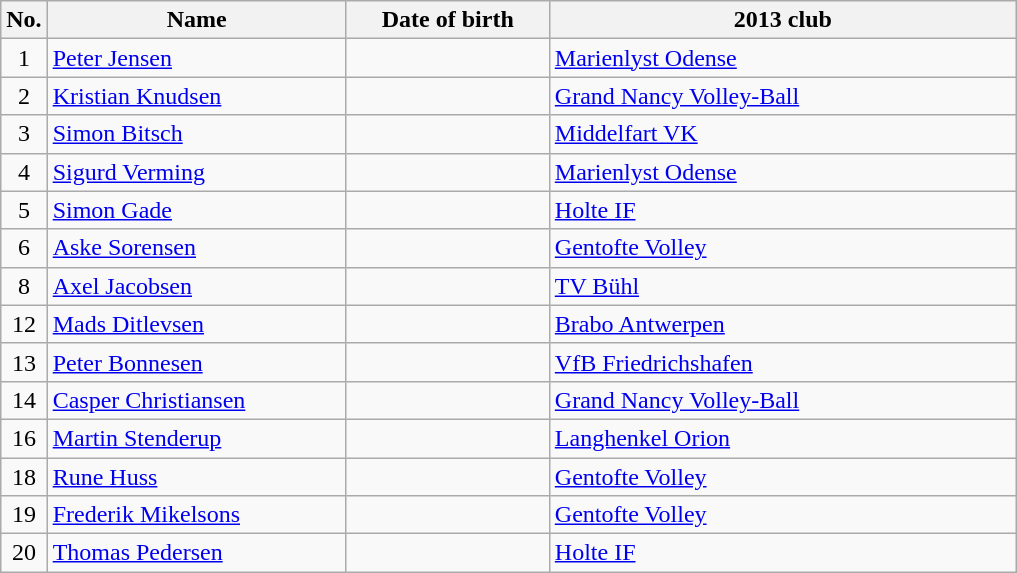<table class="wikitable sortable" style="font-size:100%; text-align:left;">
<tr>
<th>No.</th>
<th style="width:12em">Name</th>
<th style="width:8em">Date of birth</th>
<th style="width:19em">2013 club</th>
</tr>
<tr>
<td align=center>1</td>
<td><a href='#'>Peter Jensen</a></td>
<td align=right></td>
<td> <a href='#'>Marienlyst Odense</a></td>
</tr>
<tr>
<td align=center>2</td>
<td><a href='#'>Kristian Knudsen </a></td>
<td align=right></td>
<td> <a href='#'>Grand Nancy Volley-Ball</a></td>
</tr>
<tr>
<td align=center>3</td>
<td><a href='#'>Simon Bitsch</a></td>
<td align=right></td>
<td> <a href='#'>Middelfart VK</a></td>
</tr>
<tr>
<td align=center>4</td>
<td><a href='#'>Sigurd Verming</a></td>
<td align=right></td>
<td> <a href='#'>Marienlyst Odense</a></td>
</tr>
<tr>
<td align=center>5</td>
<td><a href='#'>Simon Gade</a></td>
<td align=right></td>
<td> <a href='#'>Holte IF</a></td>
</tr>
<tr>
<td align=center>6</td>
<td><a href='#'>Aske Sorensen</a></td>
<td align=right></td>
<td> <a href='#'>Gentofte Volley</a></td>
</tr>
<tr>
<td align=center>8</td>
<td><a href='#'>Axel Jacobsen</a></td>
<td align=right></td>
<td> <a href='#'>TV Bühl</a></td>
</tr>
<tr>
<td align=center>12</td>
<td><a href='#'>Mads Ditlevsen</a></td>
<td align=right></td>
<td> <a href='#'>Brabo Antwerpen</a></td>
</tr>
<tr>
<td align=center>13</td>
<td><a href='#'>Peter Bonnesen</a></td>
<td align=right></td>
<td> <a href='#'>VfB Friedrichshafen</a></td>
</tr>
<tr>
<td align=center>14</td>
<td><a href='#'>Casper Christiansen</a></td>
<td align=right></td>
<td> <a href='#'>Grand Nancy Volley-Ball</a></td>
</tr>
<tr>
<td align=center>16</td>
<td><a href='#'>Martin Stenderup</a></td>
<td align=right></td>
<td> <a href='#'>Langhenkel Orion</a></td>
</tr>
<tr>
<td align=center>18</td>
<td><a href='#'>Rune Huss</a></td>
<td align=right></td>
<td> <a href='#'>Gentofte Volley</a></td>
</tr>
<tr>
<td align=center>19</td>
<td><a href='#'>Frederik Mikelsons</a></td>
<td align=right></td>
<td> <a href='#'>Gentofte Volley</a></td>
</tr>
<tr>
<td align=center>20</td>
<td><a href='#'>Thomas Pedersen</a></td>
<td align=right></td>
<td> <a href='#'>Holte IF</a></td>
</tr>
</table>
